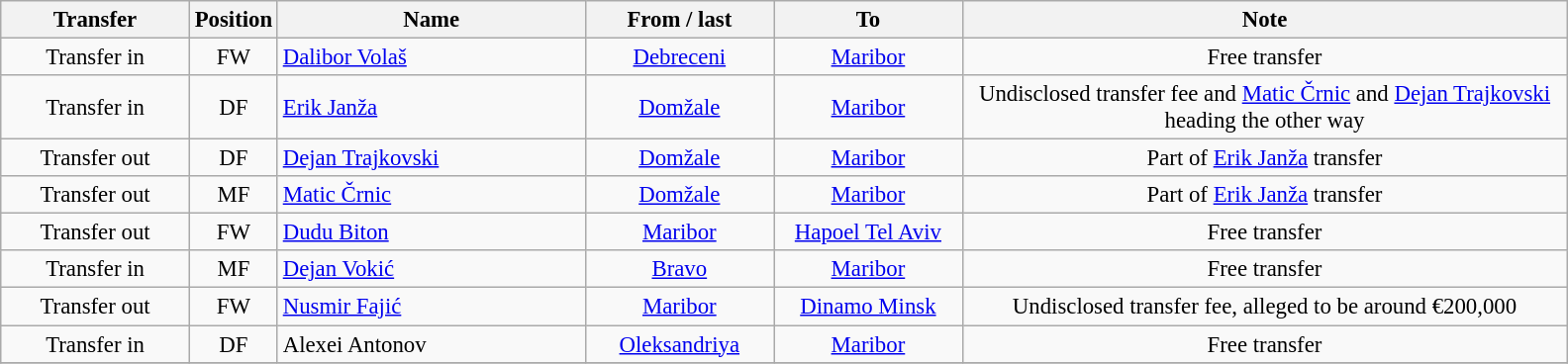<table class="wikitable" style="font-size:95%; text-align: center;">
<tr>
<th style="width:120px;">Transfer</th>
<th style="width:30px;">Position</th>
<th style="width:200px;">Name</th>
<th style="width:120px;">From / last</th>
<th style="width:120px;">To</th>
<th style="width:400px;">Note</th>
</tr>
<tr>
<td>Transfer in</td>
<td>FW</td>
<td align=left> <a href='#'>Dalibor Volaš</a></td>
<td><a href='#'>Debreceni</a></td>
<td><a href='#'>Maribor</a></td>
<td>Free transfer</td>
</tr>
<tr>
<td>Transfer in</td>
<td>DF</td>
<td align=left> <a href='#'>Erik Janža</a></td>
<td><a href='#'>Domžale</a></td>
<td><a href='#'>Maribor</a></td>
<td>Undisclosed transfer fee and <a href='#'>Matic Črnic</a> and <a href='#'>Dejan Trajkovski</a> heading the other way</td>
</tr>
<tr>
<td>Transfer out</td>
<td>DF</td>
<td align=left> <a href='#'>Dejan Trajkovski</a></td>
<td><a href='#'>Domžale</a></td>
<td><a href='#'>Maribor</a></td>
<td>Part of <a href='#'>Erik Janža</a> transfer</td>
</tr>
<tr>
<td>Transfer out</td>
<td>MF</td>
<td align=left> <a href='#'>Matic Črnic</a></td>
<td><a href='#'>Domžale</a></td>
<td><a href='#'>Maribor</a></td>
<td>Part of <a href='#'>Erik Janža</a> transfer</td>
</tr>
<tr>
<td>Transfer out</td>
<td>FW</td>
<td align=left> <a href='#'>Dudu Biton</a></td>
<td><a href='#'>Maribor</a></td>
<td><a href='#'>Hapoel Tel Aviv</a></td>
<td>Free transfer</td>
</tr>
<tr>
<td>Transfer in</td>
<td>MF</td>
<td align=left> <a href='#'>Dejan Vokić</a></td>
<td><a href='#'>Bravo</a></td>
<td><a href='#'>Maribor</a></td>
<td>Free transfer</td>
</tr>
<tr>
<td>Transfer out</td>
<td>FW</td>
<td align=left> <a href='#'>Nusmir Fajić</a></td>
<td><a href='#'>Maribor</a></td>
<td><a href='#'>Dinamo Minsk</a></td>
<td>Undisclosed transfer fee, alleged to be around €200,000</td>
</tr>
<tr>
<td>Transfer in</td>
<td>DF</td>
<td align=left> Alexei Antonov</td>
<td><a href='#'>Oleksandriya</a></td>
<td><a href='#'>Maribor</a></td>
<td>Free transfer</td>
</tr>
<tr>
</tr>
</table>
